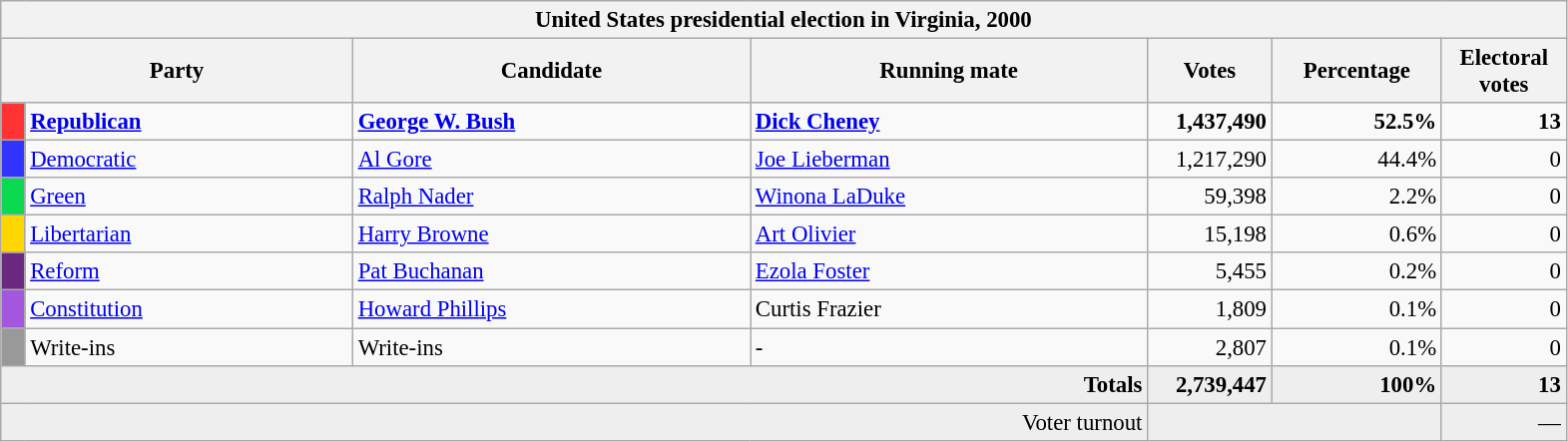<table class="wikitable" style="font-size:95%;">
<tr>
<th colspan="7">United States presidential election in Virginia, 2000</th>
</tr>
<tr>
<th colspan="2" style="width: 15em">Party</th>
<th style="width: 17em">Candidate</th>
<th style="width: 17em">Running mate</th>
<th style="width: 5em">Votes</th>
<th style="width: 7em">Percentage</th>
<th style="width: 5em">Electoral votes</th>
</tr>
<tr>
<th style="background:#f33; width:3px;"></th>
<td style="width: 130px"><strong><a href='#'>Republican</a></strong></td>
<td><strong><a href='#'>George W. Bush</a></strong></td>
<td><strong><a href='#'>Dick Cheney</a></strong></td>
<td style="text-align:right;"><strong>1,437,490</strong></td>
<td style="text-align:right;"><strong>52.5%</strong></td>
<td style="text-align:right;"><strong>13</strong></td>
</tr>
<tr>
<th style="background:#33f; width:3px;"></th>
<td style="width: 130px"><a href='#'>Democratic</a></td>
<td><a href='#'>Al Gore</a></td>
<td><a href='#'>Joe Lieberman</a></td>
<td style="text-align:right;">1,217,290</td>
<td style="text-align:right;">44.4%</td>
<td style="text-align:right;">0</td>
</tr>
<tr>
<th style="background:#0bda51; width:3px;"></th>
<td style="width: 130px"><a href='#'>Green</a></td>
<td><a href='#'>Ralph Nader</a></td>
<td><a href='#'>Winona LaDuke</a></td>
<td style="text-align:right;">59,398</td>
<td style="text-align:right;">2.2%</td>
<td style="text-align:right;">0</td>
</tr>
<tr>
<th style="background:gold; width:3px;"></th>
<td style="width: 130px"><a href='#'>Libertarian</a></td>
<td><a href='#'>Harry Browne</a></td>
<td><a href='#'>Art Olivier</a></td>
<td style="text-align:right;">15,198</td>
<td style="text-align:right;">0.6%</td>
<td style="text-align:right;">0</td>
</tr>
<tr>
<th style="background:#6a287e; width:3px;"></th>
<td style="width: 130px"><a href='#'>Reform</a></td>
<td><a href='#'>Pat Buchanan</a></td>
<td><a href='#'>Ezola Foster</a></td>
<td style="text-align:right;">5,455</td>
<td style="text-align:right;">0.2%</td>
<td style="text-align:right;">0</td>
</tr>
<tr>
<th style="background:#a356de; width:3px;"></th>
<td style="width: 130px"><a href='#'>Constitution</a></td>
<td><a href='#'>Howard Phillips</a></td>
<td>Curtis Frazier</td>
<td style="text-align:right;">1,809</td>
<td style="text-align:right;">0.1%</td>
<td style="text-align:right;">0</td>
</tr>
<tr>
<th style="background:#999; width:3px;"></th>
<td style="width: 130px">Write-ins</td>
<td>Write-ins</td>
<td>-</td>
<td style="text-align:right;">2,807</td>
<td style="text-align:right;">0.1%</td>
<td style="text-align:right;">0</td>
</tr>
<tr style="background:#eee; text-align:right;">
<td colspan="4"><strong>Totals</strong></td>
<td><strong>2,739,447</strong></td>
<td><strong>100%</strong></td>
<td><strong>13</strong></td>
</tr>
<tr style="background:#eee; text-align:right;">
<td colspan="4">Voter turnout</td>
<td colspan="2"></td>
<td>—</td>
</tr>
</table>
